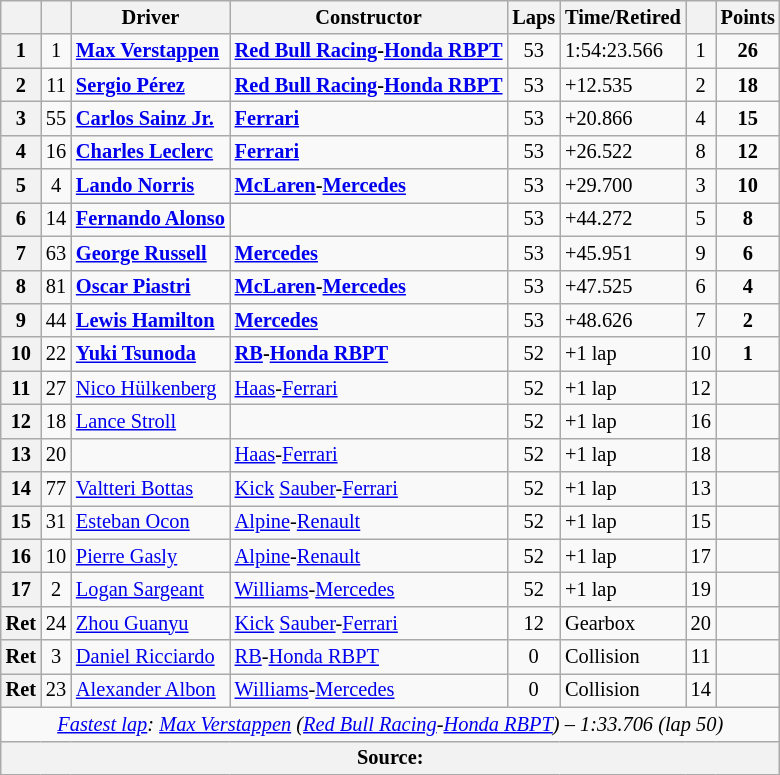<table class="wikitable sortable" style="font-size: 85%;">
<tr>
<th scope="col"></th>
<th scope="col"></th>
<th scope="col">Driver</th>
<th scope="col">Constructor</th>
<th scope="col" class="unsortable">Laps</th>
<th scope="col" class="unsortable">Time/Retired</th>
<th scope="col"></th>
<th scope="col">Points</th>
</tr>
<tr>
<th scope="row" data-sort-value="19">1</th>
<td align="center">1</td>
<td data-sort-value="ver"> <strong><a href='#'>Max Verstappen</a></strong></td>
<td><strong><a href='#'>Red Bull Racing</a>-<a href='#'>Honda RBPT</a></strong></td>
<td align="center">53</td>
<td>1:54:23.566</td>
<td align="center">1</td>
<td align="center"><strong>26</strong></td>
</tr>
<tr>
<th scope="row">2</th>
<td align="center">11</td>
<td data-sort-value="per"> <strong><a href='#'>Sergio Pérez</a></strong></td>
<td><strong><a href='#'>Red Bull Racing</a>-<a href='#'>Honda RBPT</a></strong></td>
<td align="center">53</td>
<td>+12.535</td>
<td align="center">2</td>
<td align="center"><strong>18</strong></td>
</tr>
<tr>
<th scope="row">3</th>
<td align="center">55</td>
<td data-sort-value="sai"> <strong><a href='#'>Carlos Sainz Jr.</a></strong></td>
<td><strong><a href='#'>Ferrari</a></strong></td>
<td align="center">53</td>
<td>+20.866</td>
<td align="center">4</td>
<td align="center"><strong>15</strong></td>
</tr>
<tr>
<th scope="row">4</th>
<td align="center">16</td>
<td data-sort-value="lec"> <strong><a href='#'>Charles Leclerc</a></strong></td>
<td><strong><a href='#'>Ferrari</a></strong></td>
<td align="center">53</td>
<td>+26.522</td>
<td align="center">8</td>
<td align="center"><strong>12</strong></td>
</tr>
<tr>
<th scope="row">5</th>
<td align="center">4</td>
<td data-sort-value="nor"> <strong><a href='#'>Lando Norris</a></strong></td>
<td><strong><a href='#'>McLaren</a>-<a href='#'>Mercedes</a></strong></td>
<td align="center">53</td>
<td>+29.700</td>
<td align="center">3</td>
<td align="center"><strong>10</strong></td>
</tr>
<tr>
<th scope="row">6</th>
<td align="center">14</td>
<td data-sort-value="alo"> <strong><a href='#'>Fernando Alonso</a></strong></td>
<td></td>
<td align="center">53</td>
<td>+44.272</td>
<td align="center">5</td>
<td align="center"><strong>8</strong></td>
</tr>
<tr>
<th scope="row">7</th>
<td align="center">63</td>
<td data-sort-value="rus"> <a href='#'><strong>George Russell</strong></a></td>
<td><a href='#'><strong>Mercedes</strong></a></td>
<td align="center">53</td>
<td>+45.951</td>
<td align="center">9</td>
<td align="center"><strong>6</strong></td>
</tr>
<tr>
<th scope="row">8</th>
<td align="center">81</td>
<td data-sort-value="pia"> <strong><a href='#'>Oscar Piastri</a></strong></td>
<td><strong><a href='#'>McLaren</a>-<a href='#'>Mercedes</a></strong></td>
<td align="center">53</td>
<td>+47.525</td>
<td align="center">6</td>
<td align="center"><strong>4</strong></td>
</tr>
<tr>
<th scope="row" data-sort-value="18">9</th>
<td align="center">44</td>
<td data-sort-value="ham"> <strong><a href='#'>Lewis Hamilton</a></strong></td>
<td><a href='#'><strong>Mercedes</strong></a></td>
<td align="center">53</td>
<td>+48.626</td>
<td align="center">7</td>
<td align="center"><strong>2</strong></td>
</tr>
<tr>
<th scope="row">10</th>
<td align="center">22</td>
<td data-sort-value="tsu"> <strong><a href='#'>Yuki Tsunoda</a></strong></td>
<td><strong><a href='#'>RB</a>-<a href='#'>Honda RBPT</a></strong></td>
<td align="center">52</td>
<td>+1 lap</td>
<td align="center">10</td>
<td align="center"><strong>1</strong></td>
</tr>
<tr>
<th scope="row">11</th>
<td align="center">27</td>
<td data-sort-value="hul"> <a href='#'>Nico Hülkenberg</a></td>
<td><a href='#'>Haas</a>-<a href='#'>Ferrari</a></td>
<td align="center">52</td>
<td>+1 lap</td>
<td align="center">12</td>
<td align="center"></td>
</tr>
<tr>
<th scope="row">12</th>
<td align="center">18</td>
<td data-sort-value="str"> <a href='#'>Lance Stroll</a></td>
<td></td>
<td align="center">52</td>
<td>+1 lap</td>
<td align="center">16</td>
<td align="center"></td>
</tr>
<tr>
<th scope="row">13</th>
<td align="center">20</td>
<td data-sort-value="mag"></td>
<td><a href='#'>Haas</a>-<a href='#'>Ferrari</a></td>
<td align="center">52</td>
<td>+1 lap</td>
<td align="center">18</td>
<td align="center"></td>
</tr>
<tr>
<th scope="row">14</th>
<td align="center">77</td>
<td data-sort-value="bot"> <a href='#'>Valtteri Bottas</a></td>
<td><a href='#'>Kick</a> <a href='#'>Sauber</a>-<a href='#'>Ferrari</a></td>
<td align="center">52</td>
<td>+1 lap</td>
<td align="center">13</td>
<td align="center"></td>
</tr>
<tr>
<th scope="row">15</th>
<td align="center">31</td>
<td data-sort-value="oco"> <a href='#'>Esteban Ocon</a></td>
<td><a href='#'>Alpine</a>-<a href='#'>Renault</a></td>
<td align="center">52</td>
<td>+1 lap</td>
<td align="center">15</td>
<td align="center"></td>
</tr>
<tr>
<th scope="row">16</th>
<td align="center">10</td>
<td data-sort-value="gas"> <a href='#'>Pierre Gasly</a></td>
<td><a href='#'>Alpine</a>-<a href='#'>Renault</a></td>
<td align="center">52</td>
<td>+1 lap</td>
<td align="center">17</td>
<td align="center"></td>
</tr>
<tr>
<th scope="row">17</th>
<td align="center">2</td>
<td data-sort-value="sar"> <a href='#'>Logan Sargeant</a></td>
<td><a href='#'>Williams</a>-<a href='#'>Mercedes</a></td>
<td align="center">52</td>
<td>+1 lap</td>
<td align="center">19</td>
<td align="center"></td>
</tr>
<tr>
<th scope="row">Ret</th>
<td align="center">24</td>
<td data-sort-value="zho"> <a href='#'>Zhou Guanyu</a></td>
<td><a href='#'>Kick</a> <a href='#'>Sauber</a>-<a href='#'>Ferrari</a></td>
<td align="center">12</td>
<td>Gearbox</td>
<td align="center" data-sort-value="19">20</td>
<td align="center"></td>
</tr>
<tr>
<th scope="row">Ret</th>
<td align="center">3</td>
<td data-sort-value="ric"> <a href='#'>Daniel Ricciardo</a></td>
<td><a href='#'>RB</a>-<a href='#'>Honda RBPT</a></td>
<td align="center">0</td>
<td>Collision</td>
<td align="center">11</td>
<td align="center"></td>
</tr>
<tr>
<th scope="row">Ret</th>
<td align="center">23</td>
<td data-sort-value="alb"> <a href='#'>Alexander Albon</a></td>
<td><a href='#'>Williams</a>-<a href='#'>Mercedes</a></td>
<td align="center">0</td>
<td>Collision</td>
<td align="center">14</td>
<td align="center"></td>
</tr>
<tr class="sortbottom">
<td colspan="8" align="center"><em><a href='#'>Fastest lap</a>:</em>  <em><a href='#'>Max Verstappen</a> (<a href='#'>Red Bull Racing</a>-<a href='#'>Honda RBPT</a>) – 1:33.706 (lap 50)</em></td>
</tr>
<tr>
<th colspan="8">Source:</th>
</tr>
</table>
